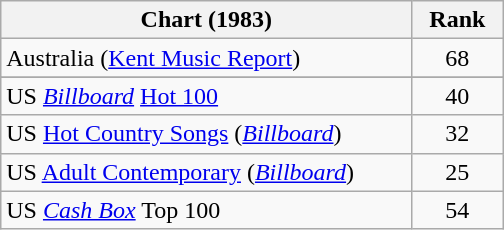<table class="wikitable sortable">
<tr>
<th style="width: 200pt;">Chart (1983)</th>
<th style="width: 40pt;">Rank</th>
</tr>
<tr>
<td>Australia (<a href='#'>Kent Music Report</a>)</td>
<td align="center">68</td>
</tr>
<tr>
</tr>
<tr>
</tr>
<tr>
<td>US <a href='#'><em>Billboard</em></a> <a href='#'>Hot 100</a></td>
<td align="center">40</td>
</tr>
<tr>
<td>US <a href='#'>Hot Country Songs</a> (<em><a href='#'>Billboard</a></em>)</td>
<td align="center">32</td>
</tr>
<tr>
<td>US <a href='#'>Adult Contemporary</a> (<em><a href='#'>Billboard</a></em>)</td>
<td align="center">25</td>
</tr>
<tr>
<td>US <a href='#'><em>Cash Box</em></a> Top 100</td>
<td align="center">54</td>
</tr>
</table>
